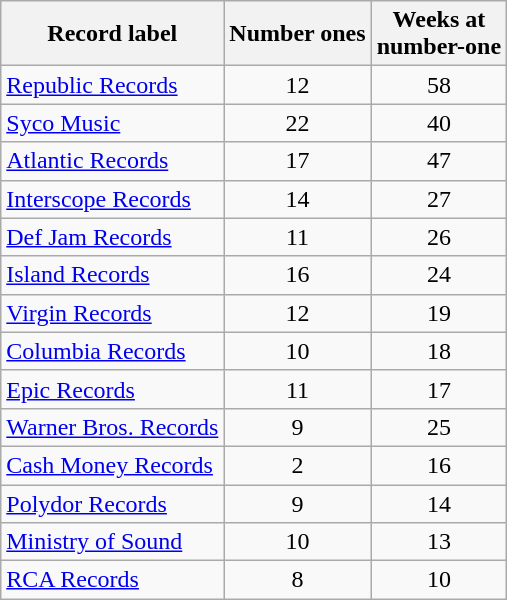<table class="wikitable sortable" style="text-align:center;">
<tr>
<th scope=col>Record label</th>
<th scope=col>Number ones</th>
<th scope=col>Weeks at<br>number-one</th>
</tr>
<tr>
<td align=left><a href='#'>Republic Records</a></td>
<td align=center>12</td>
<td align=center>58</td>
</tr>
<tr>
<td align=left><a href='#'>Syco Music</a></td>
<td align=center>22</td>
<td align=center>40</td>
</tr>
<tr>
<td align=left><a href='#'>Atlantic Records</a></td>
<td align=center>17</td>
<td align=center>47</td>
</tr>
<tr>
<td align=left><a href='#'>Interscope Records</a></td>
<td align=center>14</td>
<td align=center>27</td>
</tr>
<tr>
<td align=left><a href='#'>Def Jam Records</a></td>
<td align=center>11</td>
<td align=center>26</td>
</tr>
<tr>
<td align=left><a href='#'>Island Records</a></td>
<td align=center>16</td>
<td align=center>24</td>
</tr>
<tr>
<td align=left><a href='#'>Virgin Records</a></td>
<td align=center>12</td>
<td align=center>19</td>
</tr>
<tr>
<td align=left><a href='#'>Columbia Records</a></td>
<td align=center>10</td>
<td align=center>18</td>
</tr>
<tr>
<td align=left><a href='#'>Epic Records</a></td>
<td align=center>11</td>
<td align=center>17</td>
</tr>
<tr>
<td align=left><a href='#'>Warner Bros. Records</a></td>
<td align=center>9</td>
<td align=center>25</td>
</tr>
<tr>
<td align=left><a href='#'>Cash Money Records</a></td>
<td align=center>2</td>
<td align=center>16</td>
</tr>
<tr>
<td align=left><a href='#'>Polydor Records</a></td>
<td align=center>9</td>
<td align=center>14</td>
</tr>
<tr>
<td align=left><a href='#'>Ministry of Sound</a></td>
<td align=center>10</td>
<td align=center>13</td>
</tr>
<tr>
<td align=left><a href='#'>RCA Records</a></td>
<td align=center>8</td>
<td align=center>10</td>
</tr>
</table>
